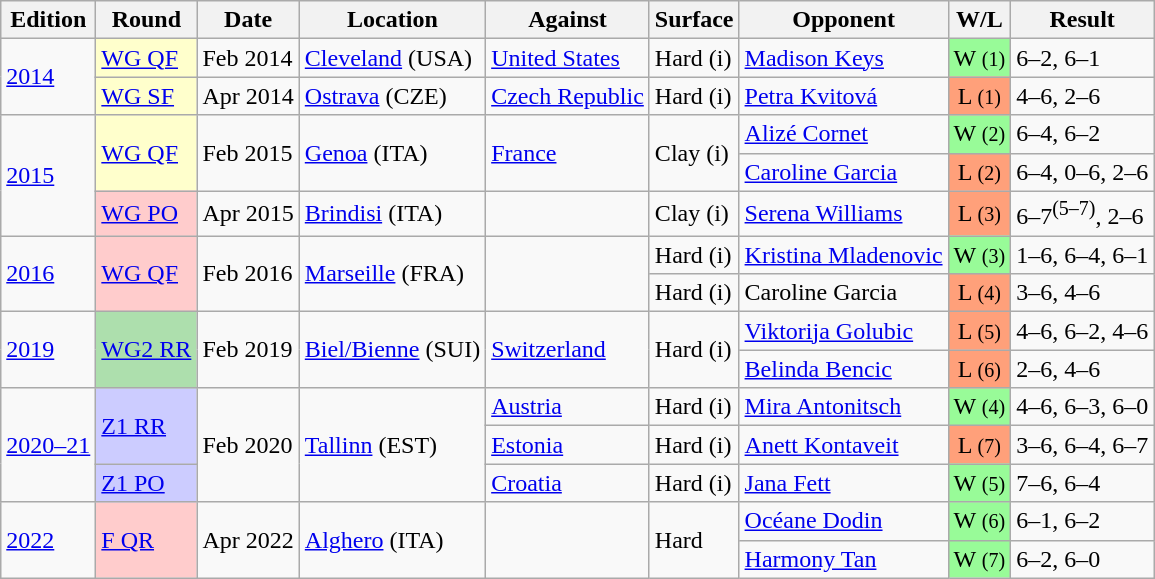<table class="wikitable">
<tr>
<th>Edition</th>
<th>Round</th>
<th>Date</th>
<th>Location</th>
<th>Against</th>
<th>Surface</th>
<th>Opponent</th>
<th>W/L</th>
<th>Result</th>
</tr>
<tr>
<td rowspan=2><a href='#'>2014</a></td>
<td bgcolor=ffffcc><a href='#'>WG QF</a></td>
<td>Feb 2014</td>
<td><a href='#'>Cleveland</a> (USA)</td>
<td> <a href='#'>United States</a></td>
<td>Hard (i)</td>
<td><a href='#'>Madison Keys</a></td>
<td bgcolor=98fb98 align=center>W <small>(1)</small></td>
<td>6–2, 6–1</td>
</tr>
<tr>
<td bgcolor=ffffcc><a href='#'>WG SF</a></td>
<td>Apr 2014</td>
<td><a href='#'>Ostrava</a> (CZE)</td>
<td> <a href='#'>Czech Republic</a></td>
<td>Hard (i)</td>
<td><a href='#'>Petra Kvitová</a></td>
<td bgcolor=ffa07a align=center>L <small>(1)</small></td>
<td>4–6, 2–6</td>
</tr>
<tr>
<td rowspan=3><a href='#'>2015</a></td>
<td bgcolor=ffffcc rowspan=2><a href='#'>WG QF</a></td>
<td rowspan="2">Feb 2015</td>
<td rowspan="2"><a href='#'>Genoa</a> (ITA)</td>
<td rowspan="2"> <a href='#'>France</a></td>
<td rowspan=2>Clay (i)</td>
<td><a href='#'>Alizé Cornet</a></td>
<td bgcolor=98fb98 align=center>W <small>(2)</small></td>
<td>6–4, 6–2</td>
</tr>
<tr>
<td><a href='#'>Caroline Garcia</a></td>
<td bgcolor=ffa07a align=center>L <small>(2)</small></td>
<td>6–4, 0–6, 2–6</td>
</tr>
<tr>
<td bgcolor=ffcccc><a href='#'>WG PO</a></td>
<td>Apr 2015</td>
<td><a href='#'>Brindisi</a> (ITA)</td>
<td></td>
<td>Clay (i)</td>
<td><a href='#'>Serena Williams</a></td>
<td bgcolor=ffa07a align=center>L <small>(3)</small></td>
<td>6–7<sup>(5–7)</sup>, 2–6</td>
</tr>
<tr>
<td rowspan=2><a href='#'>2016</a></td>
<td bgcolor=ffcccc rowspan=2><a href='#'>WG QF</a></td>
<td rowspan="2">Feb 2016</td>
<td rowspan="2"><a href='#'>Marseille</a> (FRA)</td>
<td rowspan="2"></td>
<td>Hard (i)</td>
<td><a href='#'>Kristina Mladenovic</a></td>
<td bgcolor=98fb98 align=center>W <small>(3)</small></td>
<td>1–6, 6–4, 6–1</td>
</tr>
<tr>
<td>Hard (i)</td>
<td>Caroline Garcia</td>
<td bgcolor=ffa07a align=center>L <small>(4)</small></td>
<td>3–6, 4–6</td>
</tr>
<tr>
<td rowspan="2"><a href='#'>2019</a></td>
<td bgcolor=addfad rowspan="2"><a href='#'>WG2 RR</a></td>
<td rowspan="2">Feb 2019</td>
<td rowspan="2"><a href='#'>Biel/Bienne</a> (SUI)</td>
<td rowspan="2"> <a href='#'>Switzerland</a></td>
<td rowspan="2">Hard (i)</td>
<td><a href='#'>Viktorija Golubic</a></td>
<td bgcolor=ffa07a align=center>L <small>(5)</small></td>
<td>4–6, 6–2, 4–6</td>
</tr>
<tr>
<td><a href='#'>Belinda Bencic</a></td>
<td bgcolor=ffa07a align=center>L <small>(6)</small></td>
<td>2–6, 4–6</td>
</tr>
<tr>
<td rowspan="3"><a href='#'>2020–21</a></td>
<td bgcolor=#ccf rowspan="2"><a href='#'>Z1 RR</a></td>
<td rowspan="3">Feb 2020</td>
<td rowspan="3"><a href='#'>Tallinn</a> (EST)</td>
<td> <a href='#'>Austria</a></td>
<td>Hard (i)</td>
<td><a href='#'>Mira Antonitsch</a></td>
<td bgcolor=#98FB98 align=center>W <small>(4)</small></td>
<td>4–6, 6–3, 6–0</td>
</tr>
<tr>
<td> <a href='#'>Estonia</a></td>
<td>Hard (i)</td>
<td><a href='#'>Anett Kontaveit</a></td>
<td bgcolor=ffa07a align=center>L <small>(7)</small></td>
<td>3–6, 6–4, 6–7</td>
</tr>
<tr>
<td bgcolor=#ccf><a href='#'>Z1 PO</a></td>
<td> <a href='#'>Croatia</a></td>
<td>Hard (i)</td>
<td><a href='#'>Jana Fett</a></td>
<td bgcolor=#98FB98 align=center>W <small>(5)</small></td>
<td>7–6, 6–4</td>
</tr>
<tr>
<td rowspan="2"><a href='#'>2022</a></td>
<td rowspan="2" bgcolor="ffcccc"><a href='#'>F QR</a></td>
<td rowspan="2">Apr 2022</td>
<td rowspan="2"><a href='#'>Alghero</a> (ITA)</td>
<td rowspan="2"></td>
<td rowspan="2">Hard</td>
<td><a href='#'>Océane Dodin</a></td>
<td bgcolor=#98FB98 align=center>W <small>(6)</small></td>
<td>6–1, 6–2</td>
</tr>
<tr>
<td><a href='#'>Harmony Tan</a></td>
<td bgcolor=#98FB98 align=center>W <small>(7)</small></td>
<td>6–2, 6–0</td>
</tr>
</table>
